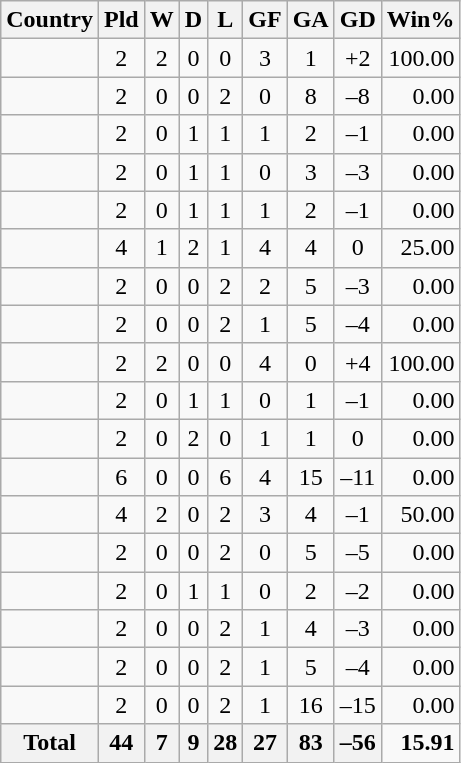<table class="wikitable sortable plainrowheaders" style="text-align:center">
<tr>
<th scope="col">Country</th>
<th scope="col">Pld</th>
<th scope="col">W</th>
<th scope="col">D</th>
<th scope="col">L</th>
<th scope="col">GF</th>
<th scope="col">GA</th>
<th scope="col">GD</th>
<th scope="col">Win%</th>
</tr>
<tr>
<td align="left"></td>
<td>2</td>
<td>2</td>
<td>0</td>
<td>0</td>
<td>3</td>
<td>1</td>
<td>+2</td>
<td align="right">100.00</td>
</tr>
<tr>
<td align="left"></td>
<td>2</td>
<td>0</td>
<td>0</td>
<td>2</td>
<td>0</td>
<td>8</td>
<td>–8</td>
<td align="right">0.00</td>
</tr>
<tr>
<td align="left"></td>
<td>2</td>
<td>0</td>
<td>1</td>
<td>1</td>
<td>1</td>
<td>2</td>
<td>–1</td>
<td align="right">0.00</td>
</tr>
<tr>
<td align="left"></td>
<td>2</td>
<td>0</td>
<td>1</td>
<td>1</td>
<td>0</td>
<td>3</td>
<td>–3</td>
<td align="right">0.00</td>
</tr>
<tr>
<td align="left"></td>
<td>2</td>
<td>0</td>
<td>1</td>
<td>1</td>
<td>1</td>
<td>2</td>
<td>–1</td>
<td align="right">0.00</td>
</tr>
<tr>
<td align="left"></td>
<td>4</td>
<td>1</td>
<td>2</td>
<td>1</td>
<td>4</td>
<td>4</td>
<td>0</td>
<td align="right">25.00</td>
</tr>
<tr>
<td align="left"></td>
<td>2</td>
<td>0</td>
<td>0</td>
<td>2</td>
<td>2</td>
<td>5</td>
<td>–3</td>
<td align="right">0.00</td>
</tr>
<tr>
<td align="left"></td>
<td>2</td>
<td>0</td>
<td>0</td>
<td>2</td>
<td>1</td>
<td>5</td>
<td>–4</td>
<td align="right">0.00</td>
</tr>
<tr>
<td align="left"></td>
<td>2</td>
<td>2</td>
<td>0</td>
<td>0</td>
<td>4</td>
<td>0</td>
<td>+4</td>
<td align="right">100.00</td>
</tr>
<tr>
<td align="left"></td>
<td>2</td>
<td>0</td>
<td>1</td>
<td>1</td>
<td>0</td>
<td>1</td>
<td>–1</td>
<td align="right">0.00</td>
</tr>
<tr>
<td align="left"></td>
<td>2</td>
<td>0</td>
<td>2</td>
<td>0</td>
<td>1</td>
<td>1</td>
<td>0</td>
<td align="right">0.00</td>
</tr>
<tr>
<td align="left"></td>
<td>6</td>
<td>0</td>
<td>0</td>
<td>6</td>
<td>4</td>
<td>15</td>
<td>–11</td>
<td align="right">0.00</td>
</tr>
<tr>
<td align="left"></td>
<td>4</td>
<td>2</td>
<td>0</td>
<td>2</td>
<td>3</td>
<td>4</td>
<td>–1</td>
<td align="right">50.00</td>
</tr>
<tr>
<td align="left"></td>
<td>2</td>
<td>0</td>
<td>0</td>
<td>2</td>
<td>0</td>
<td>5</td>
<td>–5</td>
<td align="right">0.00</td>
</tr>
<tr>
<td align="left"></td>
<td>2</td>
<td>0</td>
<td>1</td>
<td>1</td>
<td>0</td>
<td>2</td>
<td>–2</td>
<td align="right">0.00</td>
</tr>
<tr>
<td align="left"></td>
<td>2</td>
<td>0</td>
<td>0</td>
<td>2</td>
<td>1</td>
<td>4</td>
<td>–3</td>
<td align="right">0.00</td>
</tr>
<tr>
<td align="left"></td>
<td>2</td>
<td>0</td>
<td>0</td>
<td>2</td>
<td>1</td>
<td>5</td>
<td>–4</td>
<td align="right">0.00</td>
</tr>
<tr>
<td align="left"></td>
<td>2</td>
<td>0</td>
<td>0</td>
<td>2</td>
<td>1</td>
<td>16</td>
<td>–15</td>
<td align="right">0.00</td>
</tr>
<tr>
<th>Total</th>
<th>44</th>
<th>7</th>
<th>9</th>
<th>28</th>
<th>27</th>
<th>83</th>
<th>–56</th>
<td align="right"><strong>15.91</strong></td>
</tr>
</table>
